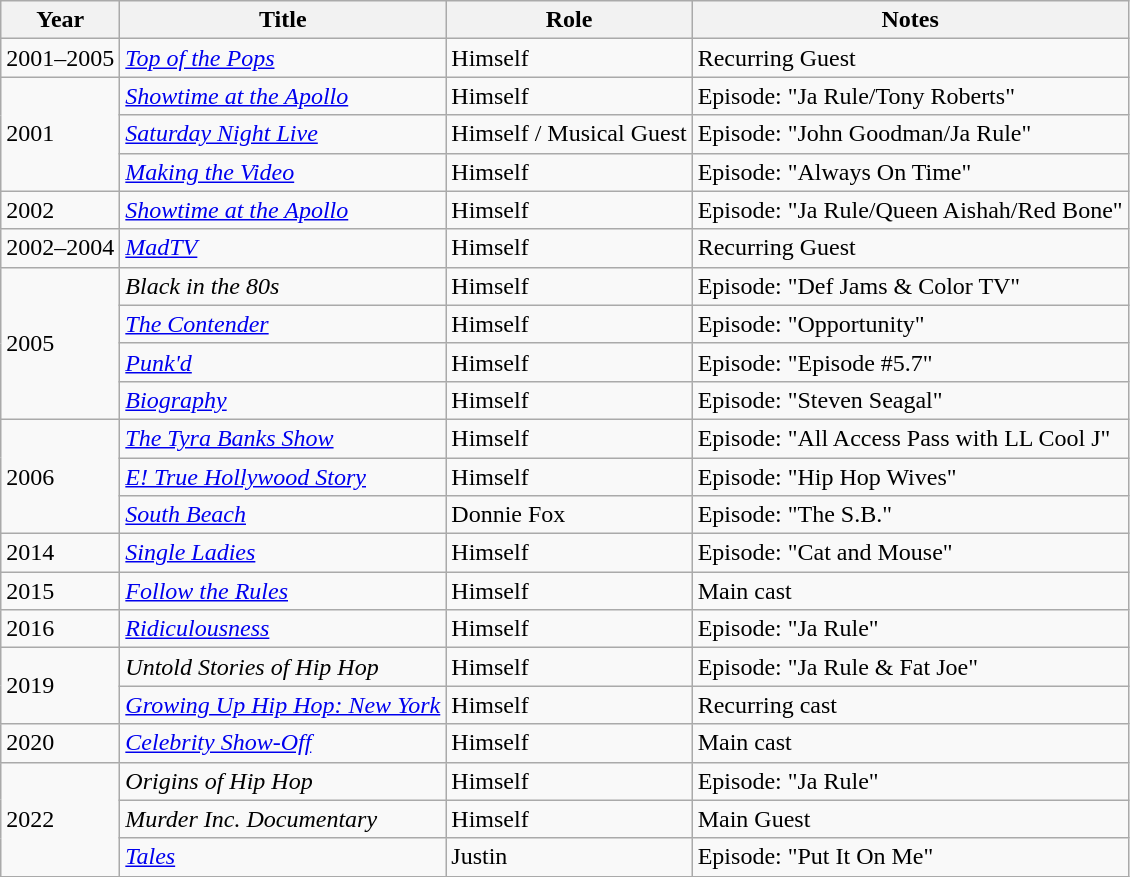<table class="wikitable plainrowheaders sortable" style="margin-right: 0;">
<tr>
<th>Year</th>
<th>Title</th>
<th>Role</th>
<th>Notes</th>
</tr>
<tr>
<td>2001–2005</td>
<td><em><a href='#'>Top of the Pops</a></em></td>
<td>Himself</td>
<td>Recurring Guest</td>
</tr>
<tr>
<td rowspan=3>2001</td>
<td><em><a href='#'>Showtime at the Apollo</a></em></td>
<td>Himself</td>
<td>Episode: "Ja Rule/Tony Roberts"</td>
</tr>
<tr>
<td><em><a href='#'>Saturday Night Live</a></em></td>
<td>Himself / Musical Guest</td>
<td>Episode: "John Goodman/Ja Rule"</td>
</tr>
<tr>
<td><em><a href='#'>Making the Video</a></em></td>
<td>Himself</td>
<td>Episode: "Always On Time"</td>
</tr>
<tr>
<td>2002</td>
<td><em><a href='#'>Showtime at the Apollo</a></em></td>
<td>Himself</td>
<td>Episode: "Ja Rule/Queen Aishah/Red Bone"</td>
</tr>
<tr>
<td>2002–2004</td>
<td><em><a href='#'>MadTV</a></em></td>
<td>Himself</td>
<td>Recurring Guest</td>
</tr>
<tr>
<td rowspan=4>2005</td>
<td><em>Black in the 80s</em></td>
<td>Himself</td>
<td>Episode: "Def Jams & Color TV"</td>
</tr>
<tr>
<td><em><a href='#'>The Contender</a></em></td>
<td>Himself</td>
<td>Episode: "Opportunity"</td>
</tr>
<tr>
<td><em><a href='#'>Punk'd</a></em></td>
<td>Himself</td>
<td>Episode: "Episode #5.7"</td>
</tr>
<tr>
<td><em><a href='#'>Biography</a></em></td>
<td>Himself</td>
<td>Episode: "Steven Seagal"</td>
</tr>
<tr>
<td rowspan=3>2006</td>
<td><em><a href='#'>The Tyra Banks Show</a></em></td>
<td>Himself</td>
<td>Episode: "All Access Pass with LL Cool J"</td>
</tr>
<tr>
<td><em><a href='#'>E! True Hollywood Story</a></em></td>
<td>Himself</td>
<td>Episode: "Hip Hop Wives"</td>
</tr>
<tr>
<td><em><a href='#'>South Beach</a></em></td>
<td>Donnie Fox</td>
<td>Episode: "The S.B."</td>
</tr>
<tr>
<td>2014</td>
<td><em><a href='#'>Single Ladies</a></em></td>
<td>Himself</td>
<td>Episode: "Cat and Mouse"</td>
</tr>
<tr>
<td>2015</td>
<td><em><a href='#'>Follow the Rules</a></em></td>
<td>Himself</td>
<td>Main cast</td>
</tr>
<tr>
<td>2016</td>
<td><em><a href='#'>Ridiculousness</a></em></td>
<td>Himself</td>
<td>Episode: "Ja Rule"</td>
</tr>
<tr>
<td rowspan=2>2019</td>
<td><em>Untold Stories of Hip Hop</em></td>
<td>Himself</td>
<td>Episode: "Ja Rule & Fat Joe"</td>
</tr>
<tr>
<td><em><a href='#'>Growing Up Hip Hop: New York</a></em></td>
<td>Himself</td>
<td>Recurring cast</td>
</tr>
<tr>
<td>2020</td>
<td><em><a href='#'>Celebrity Show-Off</a></em></td>
<td>Himself</td>
<td>Main cast</td>
</tr>
<tr>
<td rowspan="3">2022</td>
<td><em>Origins of Hip Hop</em></td>
<td>Himself</td>
<td>Episode: "Ja Rule"</td>
</tr>
<tr>
<td><em>Murder Inc. Documentary</em></td>
<td>Himself</td>
<td>Main Guest</td>
</tr>
<tr>
<td><em><a href='#'>Tales</a></em></td>
<td>Justin</td>
<td>Episode: "Put It On Me"</td>
</tr>
</table>
